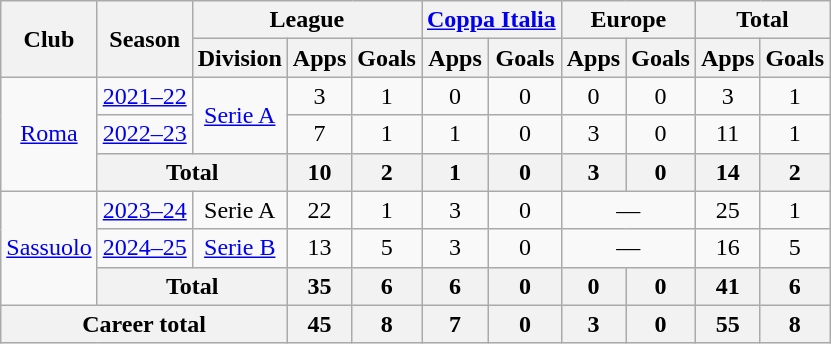<table class="wikitable" style="text-align:center">
<tr>
<th rowspan="2">Club</th>
<th rowspan="2">Season</th>
<th colspan="3">League</th>
<th colspan="2"><a href='#'>Coppa Italia</a></th>
<th colspan="2">Europe</th>
<th colspan="2">Total</th>
</tr>
<tr>
<th>Division</th>
<th>Apps</th>
<th>Goals</th>
<th>Apps</th>
<th>Goals</th>
<th>Apps</th>
<th>Goals</th>
<th>Apps</th>
<th>Goals</th>
</tr>
<tr>
<td rowspan="3"><a href='#'>Roma</a></td>
<td><a href='#'>2021–22</a></td>
<td rowspan="2"><a href='#'>Serie A</a></td>
<td>3</td>
<td>1</td>
<td>0</td>
<td>0</td>
<td>0</td>
<td>0</td>
<td>3</td>
<td>1</td>
</tr>
<tr>
<td><a href='#'>2022–23</a></td>
<td>7</td>
<td>1</td>
<td>1</td>
<td>0</td>
<td>3</td>
<td>0</td>
<td>11</td>
<td>1</td>
</tr>
<tr>
<th colspan="2">Total</th>
<th>10</th>
<th>2</th>
<th>1</th>
<th>0</th>
<th>3</th>
<th>0</th>
<th>14</th>
<th>2</th>
</tr>
<tr>
<td rowspan="3"><a href='#'>Sassuolo</a></td>
<td><a href='#'>2023–24</a></td>
<td>Serie A</td>
<td>22</td>
<td>1</td>
<td>3</td>
<td>0</td>
<td colspan="2">—</td>
<td>25</td>
<td>1</td>
</tr>
<tr>
<td><a href='#'>2024–25</a></td>
<td><a href='#'>Serie B</a></td>
<td>13</td>
<td>5</td>
<td>3</td>
<td>0</td>
<td colspan="2">—</td>
<td>16</td>
<td>5</td>
</tr>
<tr>
<th colspan="2">Total</th>
<th>35</th>
<th>6</th>
<th>6</th>
<th>0</th>
<th>0</th>
<th>0</th>
<th>41</th>
<th>6</th>
</tr>
<tr>
<th colspan="3">Career total</th>
<th>45</th>
<th>8</th>
<th>7</th>
<th>0</th>
<th>3</th>
<th>0</th>
<th>55</th>
<th>8</th>
</tr>
</table>
